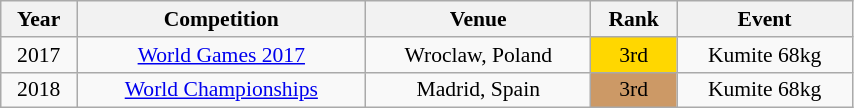<table class="wikitable sortable" width=45% style="font-size:90%; text-align:center;">
<tr>
<th>Year</th>
<th>Competition</th>
<th>Venue</th>
<th>Rank</th>
<th>Event</th>
</tr>
<tr>
<td>2017</td>
<td><a href='#'>World Games 2017</a></td>
<td>Wroclaw, Poland</td>
<td bgcolor="Gold">3rd</td>
<td>Kumite 68kg</td>
</tr>
<tr>
<td>2018</td>
<td><a href='#'>World Championships</a></td>
<td>Madrid, Spain</td>
<td bgcolor="cc9966">3rd</td>
<td>Kumite 68kg</td>
</tr>
</table>
